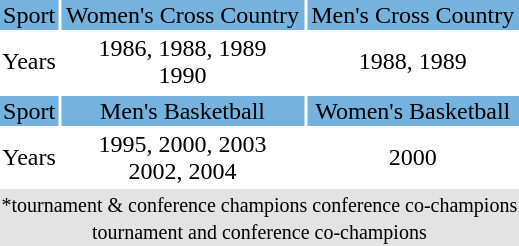<table id="toc" style="float:left; margin-left: 1em; margin-bottom: 1em; text-align: center">
<tr style="background: #75B2DD;">
<td>Sport</td>
<td>Women's Cross Country</td>
<td>Men's Cross Country</td>
</tr>
<tr>
<td>Years</td>
<td>1986, 1988, 1989<br>1990</td>
<td>1988, 1989</td>
</tr>
<tr>
</tr>
<tr style="background: #75B2DD;">
<td>Sport</td>
<td>Men's Basketball</td>
<td>Women's Basketball</td>
</tr>
<tr>
<td>Years</td>
<td>1995, 2000, 2003<br>2002, 2004</td>
<td>2000</td>
</tr>
<tr style="background: #e3e3e3;">
<td colspan=3><small>*tournament & conference champions conference co-champions <br>tournament and conference co-champions </small></td>
</tr>
</table>
